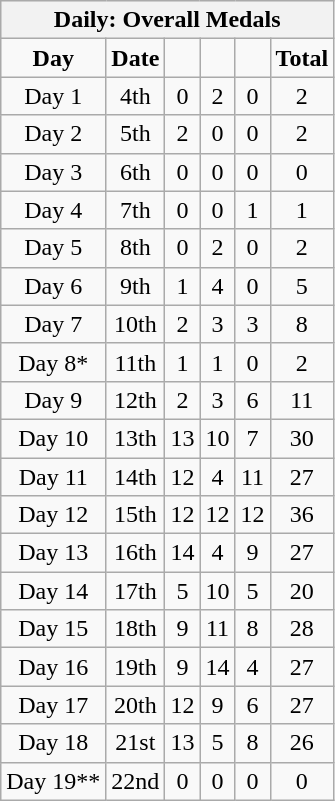<table class="wikitable" style="font-size:100%" align="left">
<tr bgcolor="#efefef">
<th colspan=10><strong>Daily: Overall Medals</strong></th>
</tr>
<tr style="text-align:center;">
<td><strong>Day</strong></td>
<td><strong>Date</strong></td>
<td></td>
<td></td>
<td></td>
<td><strong>Total</strong></td>
</tr>
<tr style="text-align:center;">
<td>Day 1</td>
<td>4th</td>
<td>0</td>
<td>2</td>
<td>0</td>
<td>2</td>
</tr>
<tr style="text-align:center;">
<td>Day 2</td>
<td>5th</td>
<td>2</td>
<td>0</td>
<td>0</td>
<td>2</td>
</tr>
<tr style="text-align:center;">
<td>Day 3</td>
<td>6th</td>
<td>0</td>
<td>0</td>
<td>0</td>
<td>0</td>
</tr>
<tr style="text-align:center;">
<td>Day 4</td>
<td>7th</td>
<td>0</td>
<td>0</td>
<td>1</td>
<td>1</td>
</tr>
<tr style="text-align:center;">
<td>Day 5</td>
<td>8th</td>
<td>0</td>
<td>2</td>
<td>0</td>
<td>2</td>
</tr>
<tr style="text-align:center;">
<td>Day 6</td>
<td>9th</td>
<td>1</td>
<td>4</td>
<td>0</td>
<td>5</td>
</tr>
<tr style="text-align:center;">
<td>Day 7</td>
<td>10th</td>
<td>2</td>
<td>3</td>
<td>3</td>
<td>8</td>
</tr>
<tr style="text-align:center;">
<td>Day 8*</td>
<td>11th</td>
<td>1</td>
<td>1</td>
<td>0</td>
<td>2</td>
</tr>
<tr style="text-align:center;">
<td>Day 9</td>
<td>12th</td>
<td>2</td>
<td>3</td>
<td>6</td>
<td>11</td>
</tr>
<tr style="text-align:center;">
<td>Day 10</td>
<td>13th</td>
<td>13</td>
<td>10</td>
<td>7</td>
<td>30</td>
</tr>
<tr style="text-align:center;">
<td>Day 11</td>
<td>14th</td>
<td>12</td>
<td>4</td>
<td>11</td>
<td>27</td>
</tr>
<tr style="text-align:center;">
<td>Day 12</td>
<td>15th</td>
<td>12</td>
<td>12</td>
<td>12</td>
<td>36</td>
</tr>
<tr style="text-align:center;">
<td>Day 13</td>
<td>16th</td>
<td>14</td>
<td>4</td>
<td>9</td>
<td>27</td>
</tr>
<tr style="text-align:center;">
<td>Day 14</td>
<td>17th</td>
<td>5</td>
<td>10</td>
<td>5</td>
<td>20</td>
</tr>
<tr style="text-align:center;">
<td>Day 15</td>
<td>18th</td>
<td>9</td>
<td>11</td>
<td>8</td>
<td>28</td>
</tr>
<tr style="text-align:center;">
<td>Day 16</td>
<td>19th</td>
<td>9</td>
<td>14</td>
<td>4</td>
<td>27</td>
</tr>
<tr style="text-align:center;">
<td>Day 17</td>
<td>20th</td>
<td>12</td>
<td>9</td>
<td>6</td>
<td>27</td>
</tr>
<tr style="text-align:center;">
<td>Day 18</td>
<td>21st</td>
<td>13</td>
<td>5</td>
<td>8</td>
<td>26</td>
</tr>
<tr style="text-align:center;">
<td>Day 19**</td>
<td>22nd</td>
<td>0</td>
<td>0</td>
<td>0</td>
<td>0</td>
</tr>
</table>
